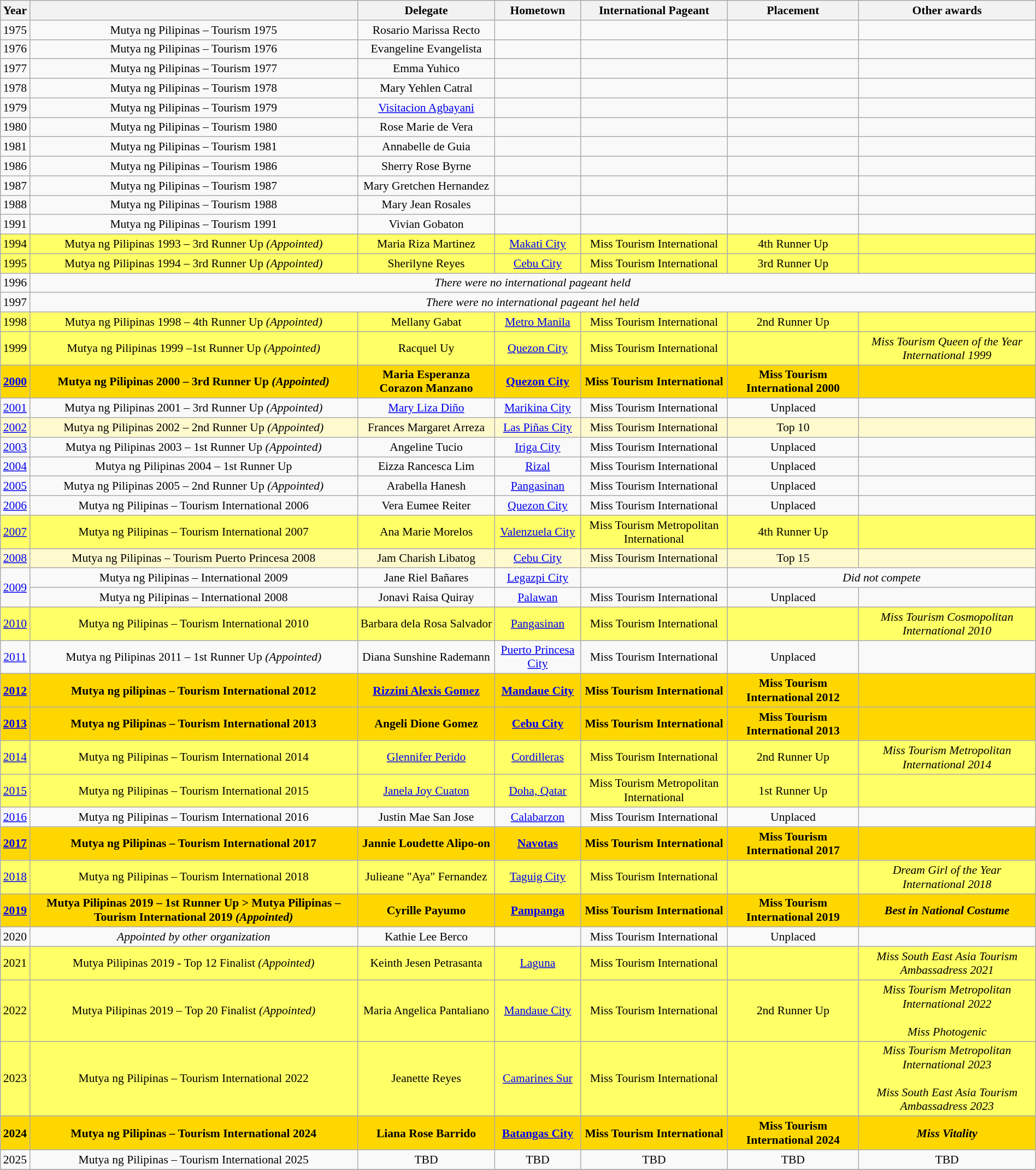<table class="wikitable" style="text-align:center; font-size:90%; line-height:17px; width:100%;">
<tr>
<th width:7%;" scope="col">Year</th>
<th width:20%;" scope="col"></th>
<th width:16%;" scope="col">Delegate</th>
<th>Hometown</th>
<th>International Pageant</th>
<th width:18%;" scope="col">Placement</th>
<th width:18%;" scope="col">Other awards</th>
</tr>
<tr>
<td>1975</td>
<td>Mutya ng Pilipinas – Tourism 1975</td>
<td>Rosario Marissa Recto</td>
<td></td>
<td></td>
<td></td>
<td></td>
</tr>
<tr>
<td>1976</td>
<td>Mutya ng Pilipinas – Tourism 1976</td>
<td>Evangeline Evangelista</td>
<td></td>
<td></td>
<td></td>
<td></td>
</tr>
<tr>
<td>1977</td>
<td>Mutya ng Pilipinas – Tourism 1977</td>
<td>Emma Yuhico</td>
<td></td>
<td></td>
<td></td>
<td></td>
</tr>
<tr>
<td>1978</td>
<td>Mutya ng Pilipinas – Tourism 1978</td>
<td>Mary Yehlen Catral</td>
<td></td>
<td></td>
<td></td>
<td></td>
</tr>
<tr>
<td>1979</td>
<td>Mutya ng Pilipinas – Tourism 1979</td>
<td><a href='#'>Visitacion Agbayani</a></td>
<td></td>
<td></td>
<td></td>
<td></td>
</tr>
<tr>
<td>1980</td>
<td>Mutya ng Pilipinas – Tourism 1980</td>
<td>Rose Marie de Vera</td>
<td></td>
<td></td>
<td></td>
<td></td>
</tr>
<tr>
<td>1981</td>
<td>Mutya ng Pilipinas – Tourism 1981</td>
<td>Annabelle de Guia</td>
<td></td>
<td></td>
<td></td>
<td></td>
</tr>
<tr>
<td>1986</td>
<td>Mutya ng Pilipinas – Tourism 1986</td>
<td>Sherry Rose Byrne</td>
<td></td>
<td></td>
<td></td>
<td></td>
</tr>
<tr>
<td>1987</td>
<td>Mutya ng Pilipinas – Tourism 1987</td>
<td>Mary Gretchen Hernandez</td>
<td></td>
<td></td>
<td></td>
<td></td>
</tr>
<tr>
<td>1988</td>
<td>Mutya ng Pilipinas – Tourism 1988</td>
<td>Mary Jean Rosales</td>
<td></td>
<td></td>
<td></td>
<td></td>
</tr>
<tr>
<td>1991</td>
<td>Mutya ng Pilipinas – Tourism 1991</td>
<td>Vivian Gobaton</td>
<td></td>
<td></td>
<td></td>
<td></td>
</tr>
<tr style="background:#ff6;">
<td>1994</td>
<td>Mutya ng Pilipinas 1993 – 3rd Runner Up <em>(Appointed)</em></td>
<td>Maria Riza Martinez</td>
<td><a href='#'>Makati City</a></td>
<td>Miss Tourism International</td>
<td>4th Runner Up</td>
<td></td>
</tr>
<tr style="background:#ff6;">
<td>1995</td>
<td>Mutya ng Pilipinas 1994 – 3rd Runner Up <em>(Appointed)</em></td>
<td>Sherilyne Reyes</td>
<td><a href='#'>Cebu City</a></td>
<td>Miss Tourism International</td>
<td>3rd Runner Up</td>
<td></td>
</tr>
<tr>
<td>1996</td>
<td colspan="6"><em>There were no international pageant held</em></td>
</tr>
<tr>
<td>1997</td>
<td colspan="6"><em>There were no international pageant hel held</em></td>
</tr>
<tr style="background:#ff6;">
<td>1998</td>
<td>Mutya ng Pilipinas 1998 – 4th Runner Up <em>(Appointed)</em></td>
<td>Mellany Gabat</td>
<td><a href='#'>Metro Manila</a></td>
<td>Miss Tourism International</td>
<td>2nd Runner Up</td>
<td></td>
</tr>
<tr style="background:#ff6;">
<td>1999</td>
<td>Mutya ng Pilipinas 1999 –1st Runner Up <em>(Appointed)</em></td>
<td>Racquel Uy</td>
<td><a href='#'>Quezon City</a></td>
<td>Miss Tourism International</td>
<td></td>
<td><em>Miss Tourism Queen of the Year International 1999</em></td>
</tr>
<tr style="background:gold; font-weight:bold">
<td><a href='#'>2000</a></td>
<td>Mutya ng Pilipinas 2000 – 3rd Runner Up <em>(Appointed)</em></td>
<td>Maria Esperanza Corazon Manzano</td>
<td><a href='#'>Quezon City</a></td>
<td>Miss Tourism International</td>
<td>Miss Tourism International 2000</td>
<td></td>
</tr>
<tr>
<td><a href='#'>2001</a></td>
<td>Mutya ng Pilipinas 2001 – 3rd Runner Up <em>(Appointed)</em></td>
<td><a href='#'>Mary Liza Diño</a></td>
<td><a href='#'>Marikina City</a></td>
<td>Miss Tourism International</td>
<td>Unplaced</td>
<td></td>
</tr>
<tr style="background:#FFFACD;">
<td><a href='#'>2002</a></td>
<td>Mutya ng Pilipinas 2002 – 2nd Runner Up <em>(Appointed)</em></td>
<td>Frances Margaret Arreza</td>
<td><a href='#'>Las Piñas City</a></td>
<td>Miss Tourism International</td>
<td>Top 10</td>
<td></td>
</tr>
<tr>
<td><a href='#'>2003</a></td>
<td>Mutya ng Pilipinas 2003 – 1st Runner Up <em>(Appointed)</em></td>
<td>Angeline Tucio</td>
<td><a href='#'>Iriga City</a></td>
<td>Miss Tourism International</td>
<td>Unplaced</td>
<td></td>
</tr>
<tr>
<td><a href='#'>2004</a></td>
<td>Mutya ng Pilipinas 2004 – 1st Runner Up</td>
<td>Eizza Rancesca Lim</td>
<td><a href='#'>Rizal</a></td>
<td>Miss Tourism International</td>
<td>Unplaced</td>
<td></td>
</tr>
<tr>
<td><a href='#'>2005</a></td>
<td>Mutya ng Pilipinas 2005 – 2nd Runner Up <em>(Appointed)</em></td>
<td>Arabella Hanesh</td>
<td><a href='#'>Pangasinan</a></td>
<td>Miss Tourism International</td>
<td>Unplaced</td>
<td></td>
</tr>
<tr>
<td><a href='#'>2006</a></td>
<td>Mutya ng Pilipinas – Tourism International 2006</td>
<td>Vera Eumee Reiter</td>
<td><a href='#'>Quezon City</a></td>
<td>Miss Tourism International</td>
<td>Unplaced</td>
<td></td>
</tr>
<tr style="background:#ff6;">
<td><a href='#'>2007</a></td>
<td>Mutya ng Pilipinas – Tourism International 2007</td>
<td>Ana Marie Morelos</td>
<td><a href='#'>Valenzuela City</a></td>
<td>Miss Tourism Metropolitan International</td>
<td>4th Runner Up</td>
<td></td>
</tr>
<tr style="background:#FFFACD;">
<td><a href='#'>2008</a></td>
<td>Mutya ng Pilipinas – Tourism Puerto Princesa 2008</td>
<td>Jam Charish Libatog</td>
<td><a href='#'>Cebu City</a></td>
<td>Miss Tourism International</td>
<td>Top 15</td>
<td></td>
</tr>
<tr>
<td rowspan="2"><a href='#'>2009</a></td>
<td>Mutya ng Pilipinas – International 2009</td>
<td>Jane Riel Bañares</td>
<td><a href='#'>Legazpi City</a></td>
<td></td>
<td colspan="2"><em>Did not compete</em></td>
</tr>
<tr>
<td>Mutya ng Pilipinas – International 2008</td>
<td>Jonavi Raisa Quiray</td>
<td><a href='#'>Palawan</a></td>
<td>Miss Tourism International</td>
<td>Unplaced</td>
<td></td>
</tr>
<tr style="background:#ff6;">
<td><a href='#'>2010</a></td>
<td>Mutya ng Pilipinas – Tourism International 2010</td>
<td>Barbara dela Rosa Salvador</td>
<td><a href='#'>Pangasinan</a></td>
<td>Miss Tourism International</td>
<td></td>
<td><em>Miss Tourism Cosmopolitan International 2010</em></td>
</tr>
<tr>
<td><a href='#'>2011</a></td>
<td>Mutya ng Pilipinas 2011 – 1st Runner Up <em>(Appointed)</em></td>
<td>Diana Sunshine Rademann</td>
<td><a href='#'>Puerto Princesa City</a></td>
<td>Miss Tourism International</td>
<td>Unplaced</td>
<td></td>
</tr>
<tr style="background:gold; font-weight:bold">
<td><a href='#'>2012</a></td>
<td>Mutya ng pilipinas – Tourism International 2012</td>
<td><a href='#'>Rizzini Alexis Gomez</a></td>
<td><a href='#'>Mandaue City</a></td>
<td>Miss Tourism International</td>
<td>Miss Tourism International 2012</td>
<td></td>
</tr>
<tr style="background:gold; font-weight:bold">
<td><a href='#'>2013</a></td>
<td>Mutya ng Pilipinas – Tourism International 2013</td>
<td>Angeli Dione Gomez</td>
<td><a href='#'>Cebu City</a></td>
<td>Miss Tourism International</td>
<td>Miss Tourism International 2013</td>
<td></td>
</tr>
<tr style="background:#ff6;">
<td><a href='#'>2014</a></td>
<td>Mutya ng Pilipinas – Tourism International 2014</td>
<td><a href='#'>Glennifer Perido</a></td>
<td><a href='#'>Cordilleras</a></td>
<td>Miss Tourism International</td>
<td>2nd Runner Up</td>
<td><em>Miss Tourism Metropolitan International 2014</em></td>
</tr>
<tr style="background:#ff6;">
<td><a href='#'>2015</a></td>
<td>Mutya ng Pilipinas – Tourism International 2015</td>
<td><a href='#'>Janela Joy Cuaton</a></td>
<td><a href='#'>Doha, Qatar</a></td>
<td>Miss Tourism Metropolitan International</td>
<td>1st Runner Up</td>
<td></td>
</tr>
<tr>
<td><a href='#'>2016</a></td>
<td>Mutya ng Pilipinas – Tourism International 2016</td>
<td>Justin Mae San Jose</td>
<td><a href='#'>Calabarzon</a></td>
<td>Miss Tourism International</td>
<td>Unplaced</td>
<td></td>
</tr>
<tr style="background:gold; font-weight:bold">
<td><a href='#'>2017</a></td>
<td>Mutya ng Pilipinas – Tourism International 2017</td>
<td>Jannie Loudette Alipo-on</td>
<td><a href='#'>Navotas</a></td>
<td>Miss Tourism International</td>
<td>Miss Tourism International 2017</td>
<td></td>
</tr>
<tr style="background:#ff6;">
<td><a href='#'>2018</a></td>
<td>Mutya ng Pilipinas – Tourism International 2018</td>
<td>Julieane "Aya" Fernandez</td>
<td><a href='#'>Taguig City</a></td>
<td>Miss Tourism International</td>
<td></td>
<td><em>Dream Girl of the Year International 2018</em></td>
</tr>
<tr style="background:gold; font-weight:bold">
<td><a href='#'>2019</a></td>
<td>Mutya Pilipinas 2019 – 1st Runner Up > Mutya Pilipinas – Tourism International 2019 <em>(Appointed)</em></td>
<td>Cyrille Payumo</td>
<td><a href='#'>Pampanga</a></td>
<td>Miss Tourism International</td>
<td>Miss Tourism International 2019</td>
<td><em>Best in National Costume</em></td>
</tr>
<tr>
<td>2020</td>
<td><em>Appointed by other organization</em></td>
<td>Kathie Lee Berco</td>
<td></td>
<td>Miss Tourism International</td>
<td>Unplaced</td>
<td></td>
</tr>
<tr style="background:#ff6;">
<td>2021</td>
<td>Mutya Pilipinas 2019 - Top 12 Finalist <em>(Appointed)</em></td>
<td>Keinth Jesen Petrasanta</td>
<td><a href='#'>Laguna</a></td>
<td>Miss Tourism International</td>
<td></td>
<td><em>Miss South East Asia Tourism Ambassadress 2021</em></td>
</tr>
<tr style="background:#ff6;">
<td>2022</td>
<td>Mutya Pilipinas 2019 – Top 20 Finalist <em>(Appointed)</em></td>
<td>Maria Angelica Pantaliano</td>
<td><a href='#'>Mandaue City</a></td>
<td>Miss Tourism International</td>
<td>2nd Runner Up</td>
<td><em>Miss Tourism Metropolitan International 2022<br><br>Miss Photogenic</em></td>
</tr>
<tr style="background:#ff6;">
<td>2023</td>
<td>Mutya ng Pilipinas – Tourism International 2022</td>
<td>Jeanette Reyes</td>
<td><a href='#'>Camarines Sur</a></td>
<td>Miss Tourism International</td>
<td></td>
<td><em>Miss Tourism Metropolitan International 2023<br><br>Miss South East Asia Tourism Ambassadress 2023</em></td>
</tr>
<tr>
</tr>
<tr style="background:gold; font-weight:bold">
<td>2024</td>
<td>Mutya ng Pilipinas – Tourism International 2024</td>
<td>Liana Rose Barrido</td>
<td><a href='#'>Batangas City</a></td>
<td>Miss Tourism International</td>
<td>Miss Tourism International 2024</td>
<td><em>Miss Vitality</em></td>
</tr>
<tr>
<td>2025</td>
<td>Mutya ng Pilipinas – Tourism International 2025</td>
<td>TBD</td>
<td>TBD</td>
<td>TBD</td>
<td>TBD</td>
<td>TBD</td>
</tr>
<tr>
</tr>
</table>
